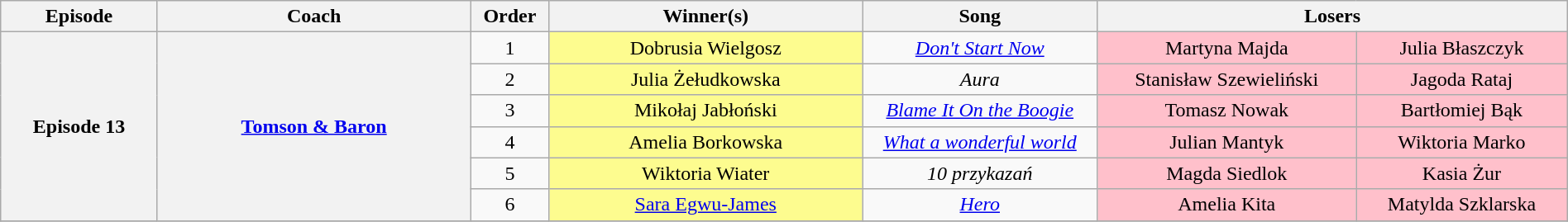<table class="wikitable" style="text-align:center; width:100%;">
<tr>
<th style="width:10%;">Episode</th>
<th style="width:20%;">Coach</th>
<th style="width:05%;">Order</th>
<th style="width:20%;">Winner(s)</th>
<th style="width:15%;">Song</th>
<th style="width:30%;" colspan="2">Losers</th>
</tr>
<tr>
<th rowspan="6">Episode 13<br><small></small></th>
<th rowspan="6"><a href='#'>Tomson & Baron</a></th>
<td>1</td>
<td style="background:#fdfc8f;">Dobrusia Wielgosz</td>
<td><em><a href='#'>Don't Start Now</a></em></td>
<td style="background:pink;">Martyna Majda</td>
<td style="background:pink;">Julia Błaszczyk</td>
</tr>
<tr>
<td>2</td>
<td style="background:#fdfc8f;">Julia Żełudkowska</td>
<td><em>Aura</em></td>
<td style="background:pink;">Stanisław Szewieliński</td>
<td style="background:pink;">Jagoda Rataj</td>
</tr>
<tr>
<td>3</td>
<td style="background:#fdfc8f;">Mikołaj Jabłoński</td>
<td><a href='#'><em>Blame It On the Boogie</em></a></td>
<td style="background:pink;">Tomasz Nowak</td>
<td style="background:pink;">Bartłomiej Bąk</td>
</tr>
<tr>
<td>4</td>
<td style="background:#fdfc8f;">Amelia Borkowska</td>
<td><a href='#'><em>What a wonderful world</em></a></td>
<td style="background:pink;">Julian Mantyk</td>
<td style="background:pink;">Wiktoria Marko</td>
</tr>
<tr>
<td>5</td>
<td style="background:#fdfc8f;">Wiktoria Wiater</td>
<td><em>10 przykazań</em></td>
<td style="background:pink;">Magda Siedlok</td>
<td style="background:pink;">Kasia Żur</td>
</tr>
<tr>
<td>6</td>
<td style="background:#fdfc8f;"><a href='#'>Sara Egwu-James</a></td>
<td><a href='#'><em>Hero</em></a></td>
<td style="background:pink;">Amelia Kita</td>
<td style="background:pink;">Matylda Szklarska</td>
</tr>
<tr>
</tr>
</table>
